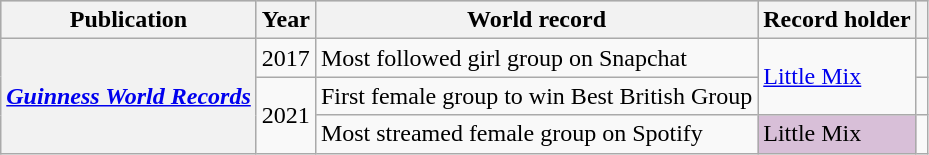<table class="wikitable sortable plainrowheaders">
<tr style="background:#ccc; text-align:center;">
<th scope="col">Publication</th>
<th scope="col">Year</th>
<th scope="col">World record</th>
<th scope="col">Record holder</th>
<th scope="col" class="unsortable"></th>
</tr>
<tr>
<th scope="row" rowspan="3"><em><a href='#'>Guinness World Records</a></em></th>
<td>2017</td>
<td>Most followed girl group on Snapchat</td>
<td rowspan="2"><a href='#'>Little Mix</a></td>
<td style="text-align:center;"></td>
</tr>
<tr>
<td rowspan="2">2021</td>
<td>First female group to win Best British Group</td>
<td style="text-align:center;"></td>
</tr>
<tr>
<td>Most streamed female group on Spotify</td>
<td style="background-color:#D8BFD8">Little Mix </td>
<td style="text-align:center;"></td>
</tr>
</table>
